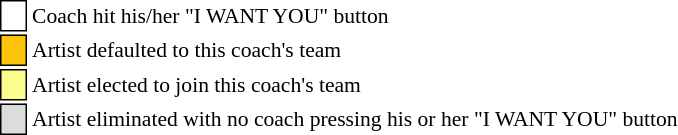<table class="toccolours" style="font-size: 90%; white-space: nowrap;">
<tr>
<td style="background:white; border: 1px solid black;"> <strong></strong> </td>
<td>Coach hit his/her "I WANT YOU" button</td>
</tr>
<tr>
<td style="background:#FFC40C; border: 1px solid black">    </td>
<td>Artist defaulted to this coach's team</td>
</tr>
<tr>
<td style="background:#fdfc8f; border: 1px solid black;">    </td>
<td style="padding-right: 8px">Artist elected to join this coach's team</td>
</tr>
<tr>
<td style="background:#DCDCDC; border: 1px solid black">    </td>
<td>Artist eliminated with no coach pressing his or her "I WANT YOU" button</td>
</tr>
<tr>
</tr>
</table>
